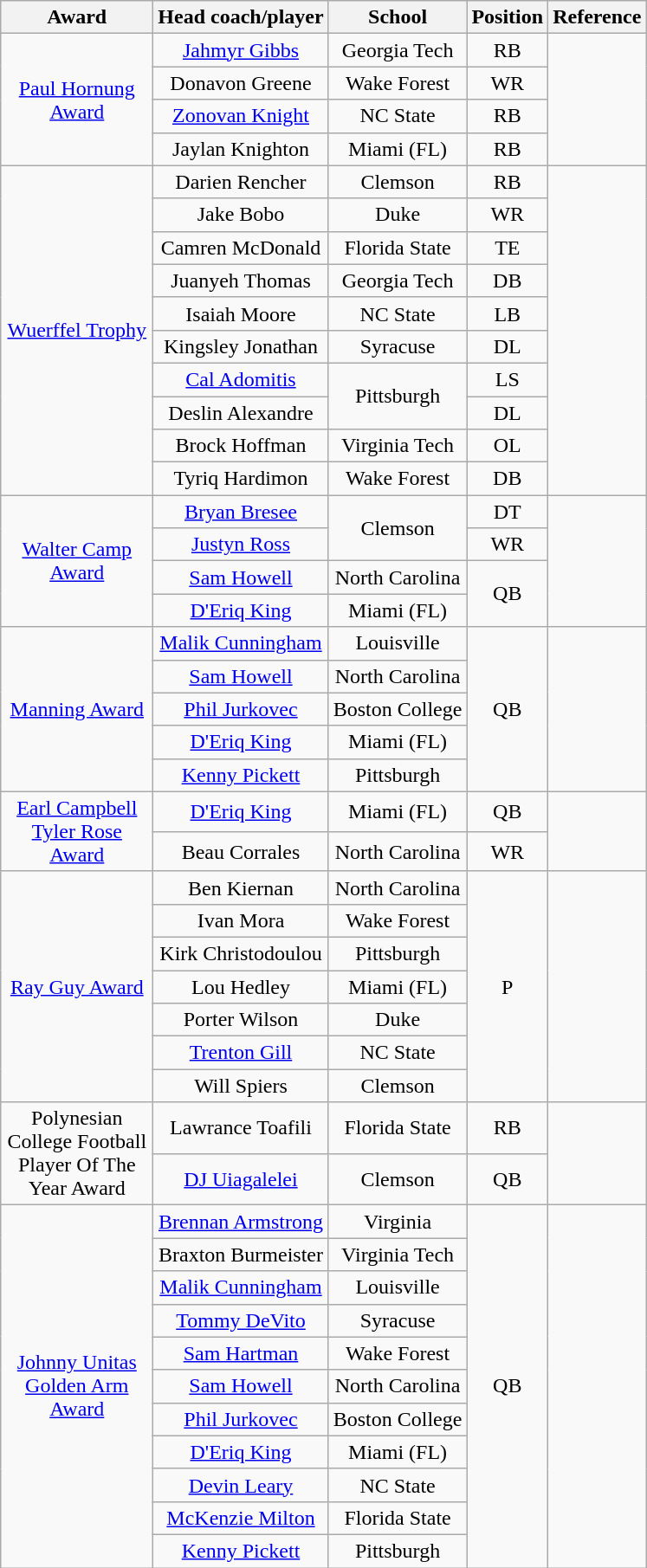<table class="wikitable sortable" style="text-align: center;">
<tr>
<th style="width:110px;">Award</th>
<th>Head coach/player</th>
<th>School</th>
<th>Position</th>
<th>Reference</th>
</tr>
<tr>
<td rowspan=4><a href='#'>Paul Hornung Award</a></td>
<td><a href='#'>Jahmyr Gibbs</a></td>
<td>Georgia Tech</td>
<td>RB</td>
<td rowspan=4></td>
</tr>
<tr>
<td>Donavon Greene</td>
<td>Wake Forest</td>
<td>WR</td>
</tr>
<tr>
<td><a href='#'>Zonovan Knight</a></td>
<td>NC State</td>
<td>RB</td>
</tr>
<tr>
<td>Jaylan Knighton</td>
<td>Miami (FL)</td>
<td>RB</td>
</tr>
<tr>
<td rowspan=10><a href='#'>Wuerffel Trophy</a></td>
<td>Darien Rencher</td>
<td>Clemson</td>
<td>RB</td>
<td rowspan=10></td>
</tr>
<tr>
<td>Jake Bobo</td>
<td>Duke</td>
<td>WR</td>
</tr>
<tr>
<td>Camren McDonald</td>
<td>Florida State</td>
<td>TE</td>
</tr>
<tr>
<td>Juanyeh Thomas</td>
<td>Georgia Tech</td>
<td>DB</td>
</tr>
<tr>
<td>Isaiah Moore</td>
<td>NC State</td>
<td>LB</td>
</tr>
<tr>
<td>Kingsley Jonathan</td>
<td>Syracuse</td>
<td>DL</td>
</tr>
<tr>
<td><a href='#'>Cal Adomitis</a></td>
<td rowspan=2>Pittsburgh</td>
<td>LS</td>
</tr>
<tr>
<td>Deslin Alexandre</td>
<td>DL</td>
</tr>
<tr>
<td>Brock Hoffman</td>
<td>Virginia Tech</td>
<td>OL</td>
</tr>
<tr>
<td>Tyriq Hardimon</td>
<td>Wake Forest</td>
<td>DB</td>
</tr>
<tr>
<td rowspan=4><a href='#'>Walter Camp Award</a></td>
<td><a href='#'>Bryan Bresee</a></td>
<td rowspan=2>Clemson</td>
<td>DT</td>
<td rowspan=4></td>
</tr>
<tr>
<td><a href='#'>Justyn Ross</a></td>
<td>WR</td>
</tr>
<tr>
<td><a href='#'>Sam Howell</a></td>
<td>North Carolina</td>
<td rowspan=2>QB</td>
</tr>
<tr>
<td><a href='#'>D'Eriq King</a></td>
<td>Miami (FL)</td>
</tr>
<tr>
<td rowspan=5><a href='#'>Manning Award</a></td>
<td><a href='#'>Malik Cunningham</a></td>
<td>Louisville</td>
<td rowspan=5>QB</td>
<td rowspan=5></td>
</tr>
<tr>
<td><a href='#'>Sam Howell</a></td>
<td>North Carolina</td>
</tr>
<tr>
<td><a href='#'>Phil Jurkovec</a></td>
<td>Boston College</td>
</tr>
<tr>
<td><a href='#'>D'Eriq King</a></td>
<td>Miami (FL)</td>
</tr>
<tr>
<td><a href='#'>Kenny Pickett</a></td>
<td>Pittsburgh</td>
</tr>
<tr>
<td rowspan=2><a href='#'>Earl Campbell Tyler Rose Award</a></td>
<td><a href='#'>D'Eriq King</a></td>
<td>Miami (FL)</td>
<td>QB</td>
<td rowspan=2></td>
</tr>
<tr>
<td>Beau Corrales</td>
<td>North Carolina</td>
<td>WR</td>
</tr>
<tr>
<td rowspan=7><a href='#'>Ray Guy Award</a></td>
<td>Ben Kiernan</td>
<td>North Carolina</td>
<td rowspan=7>P</td>
<td rowspan=7></td>
</tr>
<tr>
<td>Ivan Mora</td>
<td>Wake Forest</td>
</tr>
<tr>
<td>Kirk Christodoulou</td>
<td>Pittsburgh</td>
</tr>
<tr>
<td>Lou Hedley</td>
<td>Miami (FL)</td>
</tr>
<tr>
<td>Porter Wilson</td>
<td>Duke</td>
</tr>
<tr>
<td><a href='#'>Trenton Gill</a></td>
<td>NC State</td>
</tr>
<tr>
<td>Will Spiers</td>
<td>Clemson</td>
</tr>
<tr>
<td rowspan=2>Polynesian College Football Player Of The Year Award</td>
<td>Lawrance Toafili</td>
<td>Florida State</td>
<td>RB</td>
<td rowspan=2></td>
</tr>
<tr>
<td><a href='#'>DJ Uiagalelei</a></td>
<td>Clemson</td>
<td>QB</td>
</tr>
<tr>
<td rowspan=11><a href='#'>Johnny Unitas Golden Arm Award</a></td>
<td><a href='#'>Brennan Armstrong</a></td>
<td>Virginia</td>
<td rowspan=11>QB</td>
<td rowspan=11></td>
</tr>
<tr>
<td>Braxton Burmeister</td>
<td>Virginia Tech</td>
</tr>
<tr>
<td><a href='#'>Malik Cunningham</a></td>
<td>Louisville</td>
</tr>
<tr>
<td><a href='#'>Tommy DeVito</a></td>
<td>Syracuse</td>
</tr>
<tr>
<td><a href='#'>Sam Hartman</a></td>
<td>Wake Forest</td>
</tr>
<tr>
<td><a href='#'>Sam Howell</a></td>
<td>North Carolina</td>
</tr>
<tr>
<td><a href='#'>Phil Jurkovec</a></td>
<td>Boston College</td>
</tr>
<tr>
<td><a href='#'>D'Eriq King</a></td>
<td>Miami (FL)</td>
</tr>
<tr>
<td><a href='#'>Devin Leary</a></td>
<td>NC State</td>
</tr>
<tr>
<td><a href='#'>McKenzie Milton</a></td>
<td>Florida State</td>
</tr>
<tr>
<td><a href='#'>Kenny Pickett</a></td>
<td>Pittsburgh</td>
</tr>
</table>
